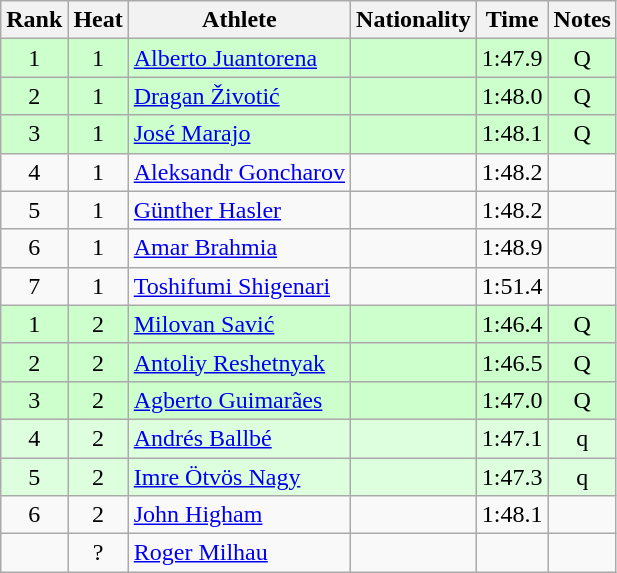<table class="wikitable sortable" style="text-align:center">
<tr>
<th>Rank</th>
<th>Heat</th>
<th>Athlete</th>
<th>Nationality</th>
<th>Time</th>
<th>Notes</th>
</tr>
<tr bgcolor=ccffcc>
<td>1</td>
<td>1</td>
<td align=left><a href='#'>Alberto Juantorena</a></td>
<td align=left></td>
<td>1:47.9</td>
<td>Q</td>
</tr>
<tr bgcolor=ccffcc>
<td>2</td>
<td>1</td>
<td align=left><a href='#'>Dragan Životić</a></td>
<td align=left></td>
<td>1:48.0</td>
<td>Q</td>
</tr>
<tr bgcolor=ccffcc>
<td>3</td>
<td>1</td>
<td align=left><a href='#'>José Marajo</a></td>
<td align=left></td>
<td>1:48.1</td>
<td>Q</td>
</tr>
<tr>
<td>4</td>
<td>1</td>
<td align=left><a href='#'>Aleksandr Goncharov</a></td>
<td align=left></td>
<td>1:48.2</td>
<td></td>
</tr>
<tr>
<td>5</td>
<td>1</td>
<td align=left><a href='#'>Günther Hasler</a></td>
<td align=left></td>
<td>1:48.2</td>
<td></td>
</tr>
<tr>
<td>6</td>
<td>1</td>
<td align=left><a href='#'>Amar Brahmia</a></td>
<td align=left></td>
<td>1:48.9</td>
<td></td>
</tr>
<tr>
<td>7</td>
<td>1</td>
<td align=left><a href='#'>Toshifumi Shigenari</a></td>
<td align=left></td>
<td>1:51.4</td>
<td></td>
</tr>
<tr bgcolor=ccffcc>
<td>1</td>
<td>2</td>
<td align=left><a href='#'>Milovan Savić</a></td>
<td align=left></td>
<td>1:46.4</td>
<td>Q</td>
</tr>
<tr bgcolor=ccffcc>
<td>2</td>
<td>2</td>
<td align=left><a href='#'>Antoliy Reshetnyak</a></td>
<td align=left></td>
<td>1:46.5</td>
<td>Q</td>
</tr>
<tr bgcolor=ccffcc>
<td>3</td>
<td>2</td>
<td align=left><a href='#'>Agberto Guimarães</a></td>
<td align=left></td>
<td>1:47.0</td>
<td>Q</td>
</tr>
<tr bgcolor=ddffdd>
<td>4</td>
<td>2</td>
<td align=left><a href='#'>Andrés Ballbé</a></td>
<td align=left></td>
<td>1:47.1</td>
<td>q</td>
</tr>
<tr bgcolor=ddffdd>
<td>5</td>
<td>2</td>
<td align=left><a href='#'>Imre Ötvös Nagy</a></td>
<td align=left></td>
<td>1:47.3</td>
<td>q</td>
</tr>
<tr>
<td>6</td>
<td>2</td>
<td align=left><a href='#'>John Higham</a></td>
<td align=left></td>
<td>1:48.1</td>
<td></td>
</tr>
<tr>
<td></td>
<td>?</td>
<td align=left><a href='#'>Roger Milhau</a></td>
<td align=left></td>
<td></td>
<td></td>
</tr>
</table>
